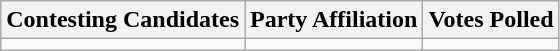<table class="wikitable sortable">
<tr>
<th>Contesting Candidates</th>
<th>Party Affiliation</th>
<th>Votes Polled</th>
</tr>
<tr>
<td></td>
<td></td>
<td></td>
</tr>
</table>
